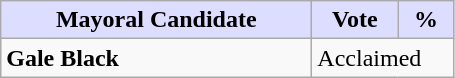<table class="wikitable">
<tr>
<th style="background:#ddf; width:200px;">Mayoral Candidate</th>
<th style="background:#ddf; width:50px;">Vote</th>
<th style="background:#ddf; width:30px;">%</th>
</tr>
<tr>
<td><strong>Gale Black</strong></td>
<td colspan="2">Acclaimed</td>
</tr>
</table>
